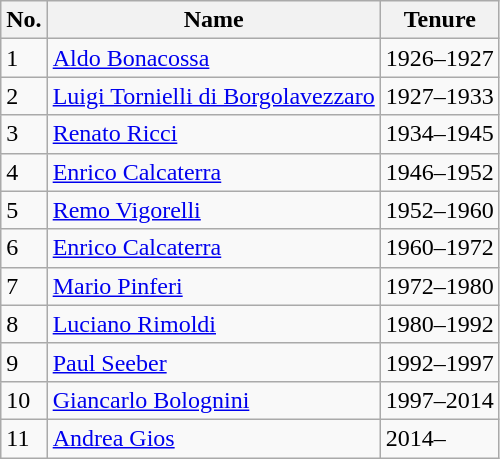<table class="wikitable">
<tr>
<th>No.</th>
<th>Name</th>
<th>Tenure</th>
</tr>
<tr>
<td>1</td>
<td><a href='#'>Aldo Bonacossa</a></td>
<td>1926–1927</td>
</tr>
<tr>
<td>2</td>
<td><a href='#'>Luigi Tornielli di Borgolavezzaro</a></td>
<td>1927–1933</td>
</tr>
<tr>
<td>3</td>
<td><a href='#'>Renato Ricci</a></td>
<td>1934–1945</td>
</tr>
<tr>
<td>4</td>
<td><a href='#'>Enrico Calcaterra</a></td>
<td>1946–1952</td>
</tr>
<tr>
<td>5</td>
<td><a href='#'>Remo Vigorelli</a></td>
<td>1952–1960</td>
</tr>
<tr>
<td>6</td>
<td><a href='#'>Enrico Calcaterra</a></td>
<td>1960–1972</td>
</tr>
<tr>
<td>7</td>
<td><a href='#'>Mario Pinferi</a></td>
<td>1972–1980</td>
</tr>
<tr>
<td>8</td>
<td><a href='#'>Luciano Rimoldi</a></td>
<td>1980–1992</td>
</tr>
<tr>
<td>9</td>
<td><a href='#'>Paul Seeber</a></td>
<td>1992–1997</td>
</tr>
<tr>
<td>10</td>
<td><a href='#'>Giancarlo Bolognini</a></td>
<td>1997–2014</td>
</tr>
<tr>
<td>11</td>
<td><a href='#'>Andrea Gios</a></td>
<td>2014–</td>
</tr>
</table>
